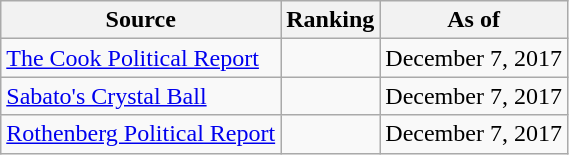<table class="wikitable">
<tr>
<th>Source</th>
<th>Ranking</th>
<th>As of</th>
</tr>
<tr>
<td><a href='#'>The Cook Political Report</a></td>
<td></td>
<td>December 7, 2017</td>
</tr>
<tr>
<td><a href='#'>Sabato's Crystal Ball</a></td>
<td></td>
<td>December 7, 2017</td>
</tr>
<tr>
<td><a href='#'>Rothenberg Political Report</a></td>
<td></td>
<td>December 7, 2017</td>
</tr>
</table>
